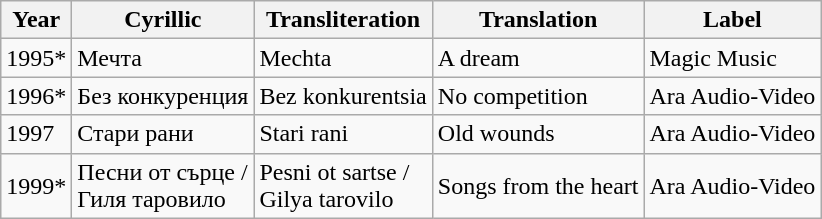<table class="wikitable">
<tr>
<th>Year</th>
<th>Cyrillic</th>
<th>Transliteration</th>
<th>Translation</th>
<th>Label</th>
</tr>
<tr>
<td>1995*</td>
<td>Мечта</td>
<td>Mechta</td>
<td>A dream</td>
<td>Magic Music</td>
</tr>
<tr>
<td>1996*</td>
<td>Без конкуренция</td>
<td>Bez konkurentsia</td>
<td>No competition</td>
<td>Ara Audio-Video</td>
</tr>
<tr>
<td>1997</td>
<td>Стари рани</td>
<td>Stari rani</td>
<td>Old wounds</td>
<td>Ara Audio-Video</td>
</tr>
<tr>
<td>1999*</td>
<td>Песни от сърце /<br>Гиля таровило</td>
<td>Pesni ot sartse /<br>Gilya tarovilo</td>
<td>Songs from the heart</td>
<td>Ara Audio-Video</td>
</tr>
</table>
